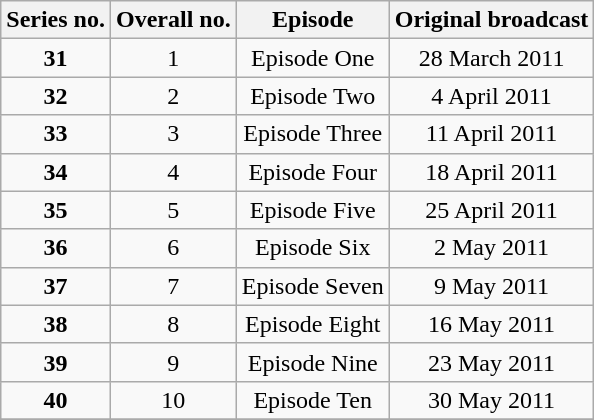<table class="wikitable" style="text-align:center;">
<tr>
<th>Series no.</th>
<th>Overall no.</th>
<th>Episode</th>
<th>Original broadcast</th>
</tr>
<tr>
<td><strong>31</strong></td>
<td>1</td>
<td>Episode One</td>
<td>28 March 2011</td>
</tr>
<tr>
<td><strong>32</strong></td>
<td>2</td>
<td>Episode Two</td>
<td>4 April 2011</td>
</tr>
<tr>
<td><strong>33</strong></td>
<td>3</td>
<td>Episode Three</td>
<td>11 April 2011</td>
</tr>
<tr>
<td><strong>34</strong></td>
<td>4</td>
<td>Episode Four</td>
<td>18 April 2011</td>
</tr>
<tr>
<td><strong>35</strong></td>
<td>5</td>
<td>Episode Five</td>
<td>25 April 2011</td>
</tr>
<tr>
<td><strong>36</strong></td>
<td>6</td>
<td>Episode Six</td>
<td>2 May 2011</td>
</tr>
<tr>
<td><strong>37</strong></td>
<td>7</td>
<td>Episode Seven</td>
<td>9 May 2011</td>
</tr>
<tr>
<td><strong>38</strong></td>
<td>8</td>
<td>Episode Eight</td>
<td>16 May 2011</td>
</tr>
<tr>
<td><strong>39</strong></td>
<td>9</td>
<td>Episode Nine</td>
<td>23 May 2011</td>
</tr>
<tr>
<td><strong>40</strong></td>
<td>10</td>
<td>Episode Ten</td>
<td>30 May 2011</td>
</tr>
<tr>
</tr>
</table>
